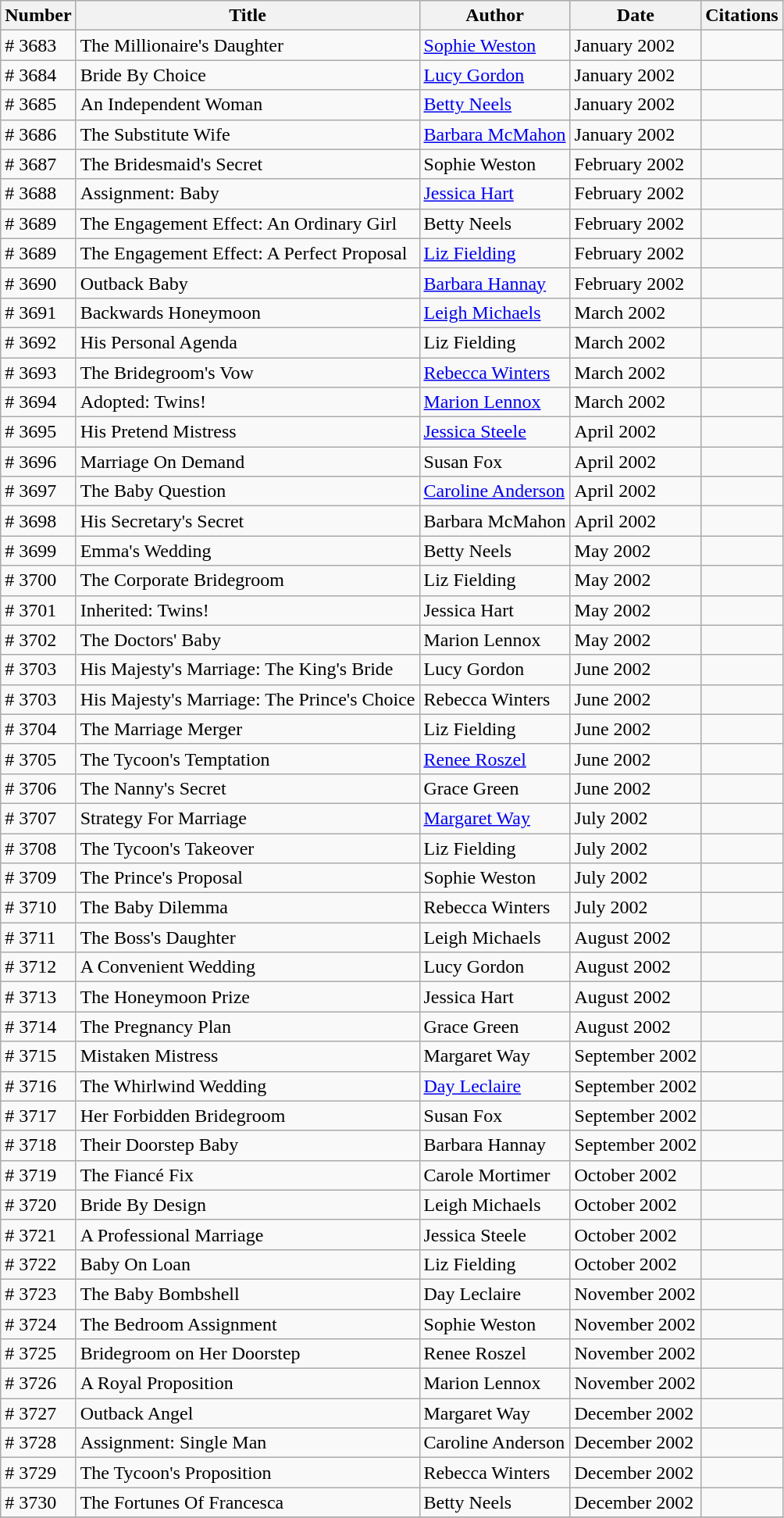<table class="wikitable sortable">
<tr>
<th>Number</th>
<th>Title</th>
<th>Author</th>
<th>Date</th>
<th>Citations</th>
</tr>
<tr>
<td># 3683</td>
<td>The Millionaire's Daughter</td>
<td><a href='#'>Sophie Weston</a></td>
<td>January 2002</td>
<td></td>
</tr>
<tr>
<td># 3684</td>
<td>Bride By Choice</td>
<td><a href='#'>Lucy Gordon</a></td>
<td>January 2002</td>
<td></td>
</tr>
<tr>
<td># 3685</td>
<td>An Independent Woman</td>
<td><a href='#'>Betty Neels</a></td>
<td>January 2002</td>
<td></td>
</tr>
<tr>
<td># 3686</td>
<td>The Substitute Wife</td>
<td><a href='#'>Barbara McMahon</a></td>
<td>January 2002</td>
<td></td>
</tr>
<tr>
<td># 3687</td>
<td>The Bridesmaid's Secret</td>
<td>Sophie Weston</td>
<td>February 2002</td>
<td></td>
</tr>
<tr>
<td># 3688</td>
<td>Assignment: Baby</td>
<td><a href='#'>Jessica Hart</a></td>
<td>February 2002</td>
<td></td>
</tr>
<tr>
<td># 3689</td>
<td>The Engagement Effect: An Ordinary Girl</td>
<td>Betty Neels</td>
<td>February 2002</td>
<td></td>
</tr>
<tr>
<td># 3689</td>
<td>The Engagement Effect: A Perfect Proposal</td>
<td><a href='#'>Liz Fielding</a></td>
<td>February 2002</td>
<td></td>
</tr>
<tr>
<td># 3690</td>
<td>Outback Baby</td>
<td><a href='#'>Barbara Hannay</a></td>
<td>February 2002</td>
<td></td>
</tr>
<tr>
<td># 3691</td>
<td>Backwards Honeymoon</td>
<td><a href='#'>Leigh Michaels</a></td>
<td>March 2002</td>
<td></td>
</tr>
<tr>
<td># 3692</td>
<td>His Personal Agenda</td>
<td>Liz Fielding</td>
<td>March 2002</td>
<td></td>
</tr>
<tr>
<td># 3693</td>
<td>The Bridegroom's Vow</td>
<td><a href='#'>Rebecca Winters</a></td>
<td>March 2002</td>
<td></td>
</tr>
<tr>
<td># 3694</td>
<td>Adopted: Twins!</td>
<td><a href='#'>Marion Lennox</a></td>
<td>March 2002</td>
<td></td>
</tr>
<tr>
<td># 3695</td>
<td>His Pretend Mistress</td>
<td><a href='#'>Jessica Steele</a></td>
<td>April 2002</td>
<td></td>
</tr>
<tr>
<td># 3696</td>
<td>Marriage On Demand</td>
<td>Susan Fox</td>
<td>April 2002</td>
<td></td>
</tr>
<tr>
<td># 3697</td>
<td>The Baby Question</td>
<td><a href='#'>Caroline Anderson</a></td>
<td>April 2002</td>
<td></td>
</tr>
<tr>
<td># 3698</td>
<td>His Secretary's Secret</td>
<td>Barbara McMahon</td>
<td>April 2002</td>
<td></td>
</tr>
<tr>
<td># 3699</td>
<td>Emma's Wedding</td>
<td>Betty Neels</td>
<td>May 2002</td>
<td></td>
</tr>
<tr>
<td># 3700</td>
<td>The Corporate Bridegroom</td>
<td>Liz Fielding</td>
<td>May 2002</td>
<td></td>
</tr>
<tr>
<td># 3701</td>
<td>Inherited: Twins!</td>
<td>Jessica Hart</td>
<td>May 2002</td>
<td></td>
</tr>
<tr>
<td># 3702</td>
<td>The Doctors' Baby</td>
<td>Marion Lennox</td>
<td>May 2002</td>
<td></td>
</tr>
<tr>
<td># 3703</td>
<td>His Majesty's Marriage: The King's Bride</td>
<td>Lucy Gordon</td>
<td>June 2002</td>
<td></td>
</tr>
<tr>
<td># 3703</td>
<td>His Majesty's Marriage: The Prince's Choice</td>
<td>Rebecca Winters</td>
<td>June 2002</td>
<td></td>
</tr>
<tr>
<td># 3704</td>
<td>The Marriage Merger</td>
<td>Liz Fielding</td>
<td>June 2002</td>
<td></td>
</tr>
<tr>
<td># 3705</td>
<td>The Tycoon's Temptation</td>
<td><a href='#'>Renee Roszel</a></td>
<td>June 2002</td>
<td></td>
</tr>
<tr>
<td># 3706</td>
<td>The Nanny's Secret</td>
<td>Grace Green</td>
<td>June 2002</td>
<td></td>
</tr>
<tr>
<td># 3707</td>
<td>Strategy For Marriage</td>
<td><a href='#'>Margaret Way</a></td>
<td>July 2002</td>
<td></td>
</tr>
<tr>
<td># 3708</td>
<td>The Tycoon's Takeover</td>
<td>Liz Fielding</td>
<td>July 2002</td>
<td></td>
</tr>
<tr>
<td># 3709</td>
<td>The Prince's Proposal</td>
<td>Sophie Weston</td>
<td>July 2002</td>
<td></td>
</tr>
<tr>
<td># 3710</td>
<td>The Baby Dilemma</td>
<td>Rebecca Winters</td>
<td>July 2002</td>
<td></td>
</tr>
<tr>
<td># 3711</td>
<td>The Boss's Daughter</td>
<td>Leigh Michaels</td>
<td>August 2002</td>
<td></td>
</tr>
<tr>
<td># 3712</td>
<td>A Convenient Wedding</td>
<td>Lucy Gordon</td>
<td>August 2002</td>
<td></td>
</tr>
<tr>
<td># 3713</td>
<td>The Honeymoon Prize</td>
<td>Jessica Hart</td>
<td>August 2002</td>
<td></td>
</tr>
<tr>
<td># 3714</td>
<td>The Pregnancy Plan</td>
<td>Grace Green</td>
<td>August 2002</td>
<td></td>
</tr>
<tr>
<td># 3715</td>
<td>Mistaken Mistress</td>
<td>Margaret Way</td>
<td>September 2002</td>
<td></td>
</tr>
<tr>
<td># 3716</td>
<td>The Whirlwind Wedding</td>
<td><a href='#'>Day Leclaire</a></td>
<td>September 2002</td>
<td></td>
</tr>
<tr>
<td># 3717</td>
<td>Her Forbidden Bridegroom</td>
<td>Susan Fox</td>
<td>September 2002</td>
<td></td>
</tr>
<tr>
<td># 3718</td>
<td>Their Doorstep Baby</td>
<td>Barbara Hannay</td>
<td>September 2002</td>
<td></td>
</tr>
<tr>
<td># 3719</td>
<td>The Fiancé Fix</td>
<td>Carole Mortimer</td>
<td>October 2002</td>
<td></td>
</tr>
<tr>
<td># 3720</td>
<td>Bride By Design</td>
<td>Leigh Michaels</td>
<td>October 2002</td>
<td></td>
</tr>
<tr>
<td># 3721</td>
<td>A Professional Marriage</td>
<td>Jessica Steele</td>
<td>October 2002</td>
<td></td>
</tr>
<tr>
<td># 3722</td>
<td>Baby On Loan</td>
<td>Liz Fielding</td>
<td>October 2002</td>
<td></td>
</tr>
<tr>
<td># 3723</td>
<td>The Baby Bombshell</td>
<td>Day Leclaire</td>
<td>November 2002</td>
<td></td>
</tr>
<tr>
<td># 3724</td>
<td>The Bedroom Assignment</td>
<td>Sophie Weston</td>
<td>November 2002</td>
<td></td>
</tr>
<tr>
<td># 3725</td>
<td>Bridegroom on Her Doorstep</td>
<td>Renee Roszel</td>
<td>November 2002</td>
<td></td>
</tr>
<tr>
<td># 3726</td>
<td>A Royal Proposition</td>
<td>Marion Lennox</td>
<td>November 2002</td>
<td></td>
</tr>
<tr>
<td># 3727</td>
<td>Outback Angel</td>
<td>Margaret Way</td>
<td>December 2002</td>
<td></td>
</tr>
<tr>
<td># 3728</td>
<td>Assignment: Single Man</td>
<td>Caroline Anderson</td>
<td>December 2002</td>
<td></td>
</tr>
<tr>
<td># 3729</td>
<td>The Tycoon's Proposition</td>
<td>Rebecca Winters</td>
<td>December 2002</td>
<td></td>
</tr>
<tr>
<td># 3730</td>
<td>The Fortunes Of Francesca</td>
<td>Betty Neels</td>
<td>December 2002</td>
<td></td>
</tr>
<tr>
</tr>
</table>
